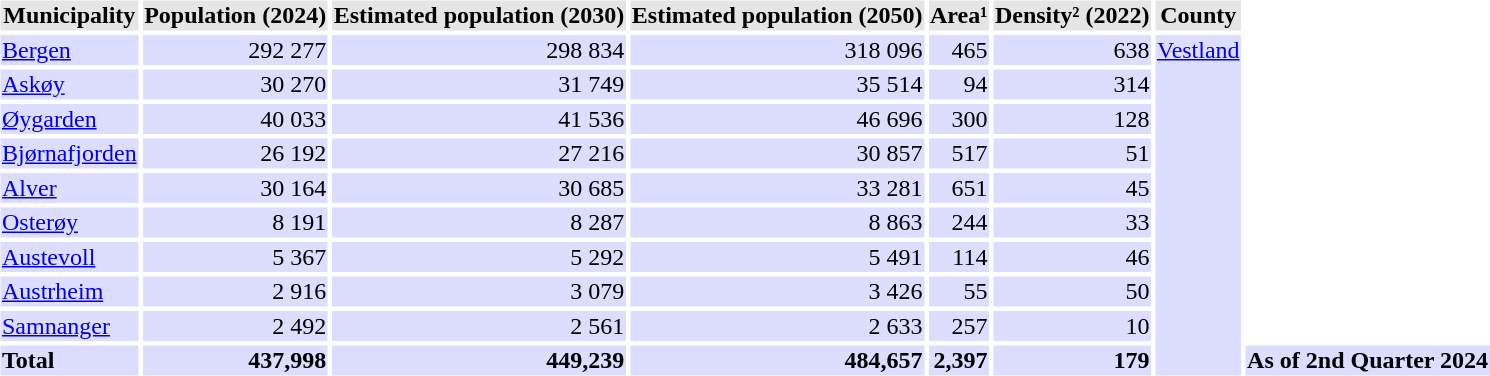<table class="sortable" cellspacing="3" cellpadding="1" border="0">
<tr bgcolor=#E5E5E5>
<th>Municipality</th>
<th>Population (2024) </th>
<th>Estimated population (2030)</th>
<th>Estimated population (2050)</th>
<th>Area¹</th>
<th>Density² (2022)</th>
<th>County</th>
</tr>
<tr align=right bgcolor=#ddddff>
<td align=left><a href='#'>Bergen</a></td>
<td>292 277</td>
<td>298 834</td>
<td>318 096</td>
<td>465</td>
<td>638</td>
<td rowspan="15" align="left" valign="top"><a href='#'>Vestland</a></td>
</tr>
<tr align=right bgcolor=#ddddff>
<td align=left><a href='#'>Askøy</a></td>
<td>30 270</td>
<td>31 749</td>
<td>35 514</td>
<td>94</td>
<td>314</td>
</tr>
<tr align=right bgcolor=#ddddff>
<td align=left><a href='#'>Øygarden</a></td>
<td>40 033</td>
<td>41 536</td>
<td>46 696</td>
<td>300</td>
<td>128</td>
</tr>
<tr align=right bgcolor=#ddddff>
<td align=left><a href='#'>Bjørnafjorden</a></td>
<td>26 192</td>
<td>27 216</td>
<td>30 857</td>
<td>517</td>
<td>51</td>
</tr>
<tr align=right bgcolor=#ddddff>
<td align=left><a href='#'>Alver</a></td>
<td>30 164</td>
<td>30 685</td>
<td>33 281</td>
<td>651</td>
<td>45</td>
</tr>
<tr align=right bgcolor=#ddddff>
<td align=left><a href='#'>Osterøy</a></td>
<td>8 191</td>
<td>8 287</td>
<td>8 863</td>
<td>244</td>
<td>33</td>
</tr>
<tr align="right" bgcolor="#ddddff">
<td align="left"><a href='#'>Austevoll</a></td>
<td>5 367</td>
<td>5 292</td>
<td>5 491</td>
<td>114</td>
<td>46</td>
</tr>
<tr align="right" bgcolor="#ddddff">
<td align="left"><a href='#'>Austrheim</a></td>
<td>2 916</td>
<td>3 079</td>
<td>3 426</td>
<td>55</td>
<td>50</td>
</tr>
<tr align="right" bgcolor="#ddddff">
<td align="left"><a href='#'>Samnanger</a></td>
<td>2 492</td>
<td>2 561</td>
<td>2 633</td>
<td>257</td>
<td>10</td>
</tr>
<tr align="right" bgcolor="#ddddff">
<th align="left">Total</th>
<th>437,998</th>
<th>449,239</th>
<th>484,657</th>
<th>2,397</th>
<th>179</th>
<th>As of 2nd Quarter 2024</th>
</tr>
</table>
